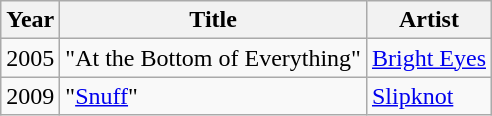<table class="wikitable sortable">
<tr>
<th>Year</th>
<th>Title</th>
<th>Artist</th>
</tr>
<tr>
<td>2005</td>
<td>"At the Bottom of Everything"</td>
<td><a href='#'>Bright Eyes</a></td>
</tr>
<tr>
<td>2009</td>
<td>"<a href='#'>Snuff</a>"</td>
<td><a href='#'>Slipknot</a></td>
</tr>
</table>
